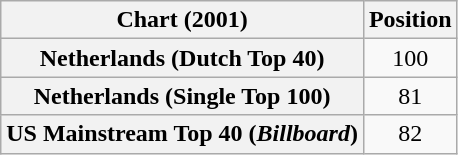<table class="wikitable sortable plainrowheaders" style="text-align:center">
<tr>
<th>Chart (2001)</th>
<th>Position</th>
</tr>
<tr>
<th scope="row">Netherlands (Dutch Top 40)</th>
<td>100</td>
</tr>
<tr>
<th scope="row">Netherlands (Single Top 100)</th>
<td>81</td>
</tr>
<tr>
<th scope="row">US Mainstream Top 40 (<em>Billboard</em>)</th>
<td>82</td>
</tr>
</table>
